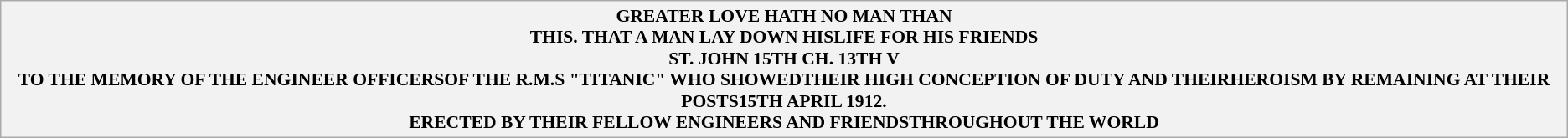<table class="wikitable" style="float:center;" border="1">
<tr style="font-size: 90%; color:black; width:30em; max-width: 40%;" cellspacing="5">
<th>GREATER LOVE HATH NO MAN THAN<br>THIS. THAT A MAN LAY DOWN HISLIFE FOR HIS FRIENDS<br>ST. JOHN 15TH CH. 13TH V<br>TO THE MEMORY OF THE ENGINEER OFFICERSOF THE R.M.S "TITANIC" WHO SHOWEDTHEIR HIGH CONCEPTION OF DUTY AND THEIRHEROISM BY REMAINING AT THEIR POSTS15TH APRIL 1912.<br>ERECTED BY THEIR FELLOW ENGINEERS AND FRIENDSTHROUGHOUT THE WORLD</th>
</tr>
</table>
